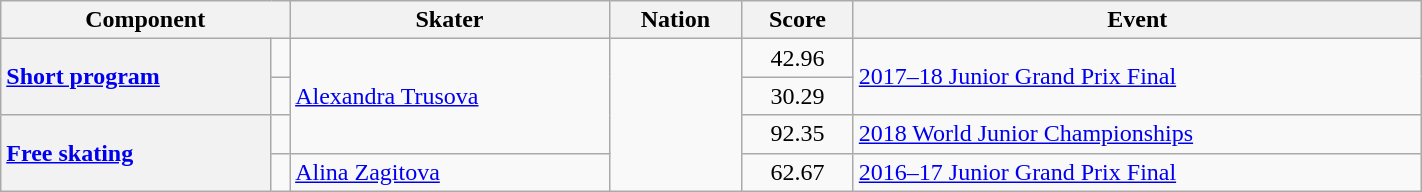<table class="wikitable unsortable" style="text-align:left; width:75%">
<tr>
<th colspan="2" scope="col">Component</th>
<th scope="col">Skater</th>
<th scope="col">Nation</th>
<th scope="col">Score</th>
<th scope="col">Event</th>
</tr>
<tr>
<th rowspan="2" scope="row" style="text-align:left"><a href='#'>Short program</a></th>
<td></td>
<td rowspan="3"><a href='#'>Alexandra Trusova</a></td>
<td rowspan="4"></td>
<td style="text-align:center">42.96</td>
<td rowspan="2"><a href='#'>2017–18 Junior Grand Prix Final</a></td>
</tr>
<tr>
<td></td>
<td style="text-align:center">30.29</td>
</tr>
<tr>
<th rowspan="2" scope="row" style="text-align:left"><a href='#'>Free skating</a></th>
<td></td>
<td style="text-align:center">92.35</td>
<td><a href='#'>2018 World Junior Championships</a></td>
</tr>
<tr>
<td></td>
<td><a href='#'>Alina Zagitova</a></td>
<td style="text-align:center">62.67</td>
<td><a href='#'>2016–17 Junior Grand Prix Final</a></td>
</tr>
</table>
